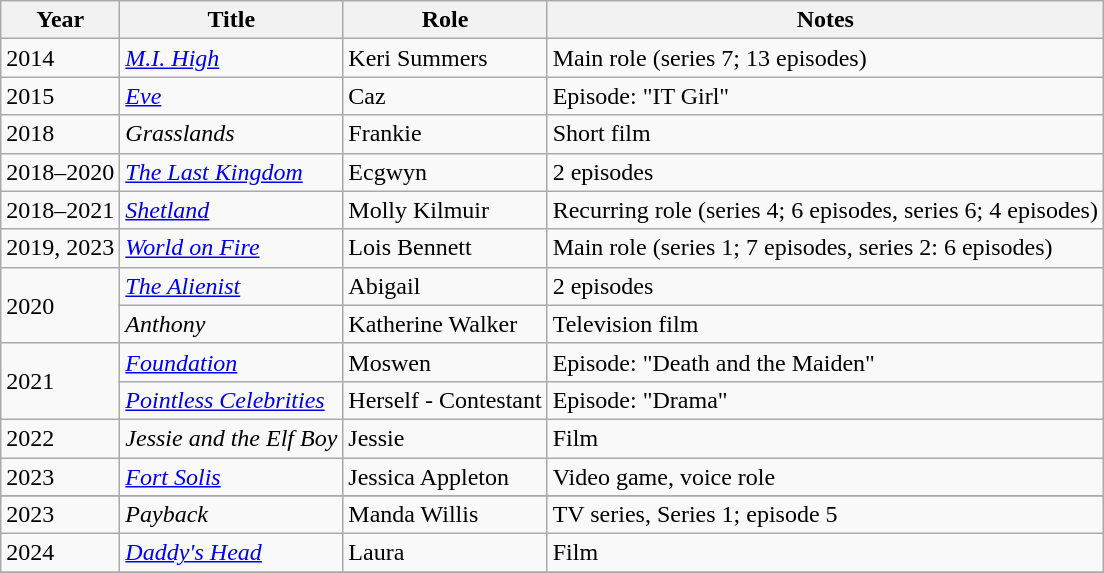<table class="wikitable sortable">
<tr>
<th>Year</th>
<th>Title</th>
<th>Role</th>
<th class="unsortable">Notes</th>
</tr>
<tr>
<td>2014</td>
<td><em><a href='#'>M.I. High</a></em></td>
<td>Keri Summers</td>
<td>Main role (series 7; 13 episodes)</td>
</tr>
<tr>
<td>2015</td>
<td><em><a href='#'>Eve</a></em></td>
<td>Caz</td>
<td>Episode: "IT Girl"</td>
</tr>
<tr>
<td>2018</td>
<td><em>Grasslands</em></td>
<td>Frankie</td>
<td>Short film</td>
</tr>
<tr>
<td>2018–2020</td>
<td><em><a href='#'>The Last Kingdom</a></em></td>
<td>Ecgwyn</td>
<td>2 episodes</td>
</tr>
<tr>
<td>2018–2021</td>
<td><em><a href='#'>Shetland</a></em></td>
<td>Molly Kilmuir</td>
<td>Recurring role (series 4; 6 episodes, series 6; 4 episodes)</td>
</tr>
<tr>
<td>2019, 2023</td>
<td><em><a href='#'>World on Fire</a></em></td>
<td>Lois Bennett</td>
<td>Main role (series 1; 7 episodes, series 2: 6 episodes)</td>
</tr>
<tr>
<td rowspan="2">2020</td>
<td><em><a href='#'>The Alienist</a></em></td>
<td>Abigail</td>
<td>2 episodes</td>
</tr>
<tr>
<td><em>Anthony</em></td>
<td>Katherine Walker</td>
<td>Television film</td>
</tr>
<tr>
<td rowspan="2">2021</td>
<td><em><a href='#'>Foundation</a></em></td>
<td>Moswen</td>
<td>Episode: "Death and the Maiden"</td>
</tr>
<tr>
<td><em><a href='#'>Pointless Celebrities</a></em></td>
<td>Herself - Contestant</td>
<td>Episode: "Drama"</td>
</tr>
<tr>
<td>2022</td>
<td><em>Jessie and the Elf Boy</em></td>
<td>Jessie</td>
<td>Film</td>
</tr>
<tr>
<td>2023</td>
<td><em><a href='#'>Fort Solis</a></em></td>
<td>Jessica Appleton</td>
<td>Video game, voice role</td>
</tr>
<tr>
</tr>
<tr>
<td>2023</td>
<td><em>Payback</em></td>
<td>Manda Willis</td>
<td>TV series, Series 1; episode 5</td>
</tr>
<tr>
<td>2024</td>
<td><em><a href='#'>Daddy's Head</a></em></td>
<td>Laura</td>
<td>Film</td>
</tr>
<tr>
</tr>
</table>
